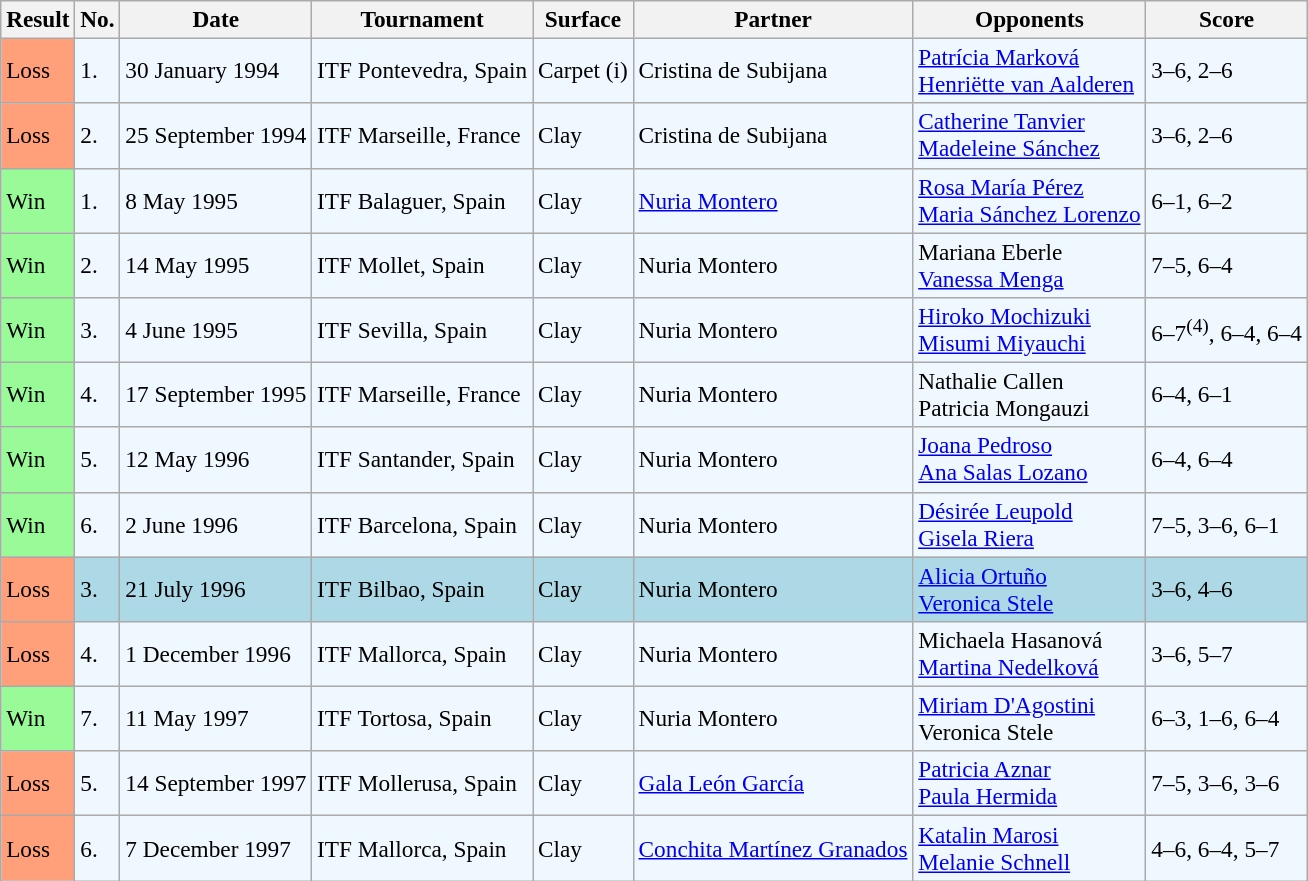<table class="sortable wikitable" style=font-size:97%>
<tr>
<th>Result</th>
<th>No.</th>
<th>Date</th>
<th>Tournament</th>
<th>Surface</th>
<th>Partner</th>
<th>Opponents</th>
<th class="unsortable">Score</th>
</tr>
<tr style="background:#f0f8ff;">
<td style="background:#ffa07a;">Loss</td>
<td>1.</td>
<td>30 January 1994</td>
<td>ITF Pontevedra, Spain</td>
<td>Carpet (i)</td>
<td> Cristina de Subijana</td>
<td> <a href='#'>Patrícia Marková</a> <br>  <a href='#'>Henriëtte van Aalderen</a></td>
<td>3–6, 2–6</td>
</tr>
<tr style="background:#f0f8ff;">
<td style="background:#ffa07a;">Loss</td>
<td>2.</td>
<td>25 September 1994</td>
<td>ITF Marseille, France</td>
<td>Clay</td>
<td> Cristina de Subijana</td>
<td> <a href='#'>Catherine Tanvier</a> <br>  <a href='#'>Madeleine Sánchez</a></td>
<td>3–6, 2–6</td>
</tr>
<tr style="background:#f0f8ff;">
<td style="background:#98fb98;">Win</td>
<td>1.</td>
<td>8 May 1995</td>
<td>ITF Balaguer, Spain</td>
<td>Clay</td>
<td> <a href='#'>Nuria Montero</a></td>
<td> <a href='#'>Rosa María Pérez</a> <br>  <a href='#'>Maria Sánchez Lorenzo</a></td>
<td>6–1, 6–2</td>
</tr>
<tr style="background:#f0f8ff;">
<td style="background:#98fb98;">Win</td>
<td>2.</td>
<td>14 May 1995</td>
<td>ITF Mollet, Spain</td>
<td>Clay</td>
<td> Nuria Montero</td>
<td> Mariana Eberle <br>  <a href='#'>Vanessa Menga</a></td>
<td>7–5, 6–4</td>
</tr>
<tr style="background:#f0f8ff;">
<td style="background:#98fb98;">Win</td>
<td>3.</td>
<td>4 June 1995</td>
<td>ITF Sevilla, Spain</td>
<td>Clay</td>
<td> Nuria Montero</td>
<td> <a href='#'>Hiroko Mochizuki</a> <br>  <a href='#'>Misumi Miyauchi</a></td>
<td>6–7<sup>(4)</sup>, 6–4, 6–4</td>
</tr>
<tr style="background:#f0f8ff;">
<td style="background:#98fb98;">Win</td>
<td>4.</td>
<td>17 September 1995</td>
<td>ITF Marseille, France</td>
<td>Clay</td>
<td> Nuria Montero</td>
<td> Nathalie Callen <br>  Patricia Mongauzi</td>
<td>6–4, 6–1</td>
</tr>
<tr style="background:#f0f8ff;">
<td style="background:#98fb98;">Win</td>
<td>5.</td>
<td>12 May 1996</td>
<td>ITF Santander, Spain</td>
<td>Clay</td>
<td> Nuria Montero</td>
<td> <a href='#'>Joana Pedroso</a> <br>  <a href='#'>Ana Salas Lozano</a></td>
<td>6–4, 6–4</td>
</tr>
<tr style="background:#f0f8ff;">
<td style="background:#98fb98;">Win</td>
<td>6.</td>
<td>2 June 1996</td>
<td>ITF Barcelona, Spain</td>
<td>Clay</td>
<td> Nuria Montero</td>
<td> <a href='#'>Désirée Leupold</a> <br>  <a href='#'>Gisela Riera</a></td>
<td>7–5, 3–6, 6–1</td>
</tr>
<tr style="background:lightblue;">
<td style="background:#ffa07a;">Loss</td>
<td>3.</td>
<td>21 July 1996</td>
<td>ITF Bilbao, Spain</td>
<td>Clay</td>
<td> Nuria Montero</td>
<td> <a href='#'>Alicia Ortuño</a> <br>  <a href='#'>Veronica Stele</a></td>
<td>3–6, 4–6</td>
</tr>
<tr style="background:#f0f8ff;">
<td style="background:#ffa07a;">Loss</td>
<td>4.</td>
<td>1 December 1996</td>
<td>ITF Mallorca, Spain</td>
<td>Clay</td>
<td> Nuria Montero</td>
<td> Michaela Hasanová <br>  <a href='#'>Martina Nedelková</a></td>
<td>3–6, 5–7</td>
</tr>
<tr style="background:#f0f8ff;">
<td style="background:#98fb98;">Win</td>
<td>7.</td>
<td>11 May 1997</td>
<td>ITF Tortosa, Spain</td>
<td>Clay</td>
<td> Nuria Montero</td>
<td> <a href='#'>Miriam D'Agostini</a> <br>  Veronica Stele</td>
<td>6–3, 1–6, 6–4</td>
</tr>
<tr style="background:#f0f8ff;">
<td style="background:#ffa07a;">Loss</td>
<td>5.</td>
<td>14 September 1997</td>
<td>ITF Mollerusa, Spain</td>
<td>Clay</td>
<td> <a href='#'>Gala León García</a></td>
<td> <a href='#'>Patricia Aznar</a> <br>  <a href='#'>Paula Hermida</a></td>
<td>7–5, 3–6, 3–6</td>
</tr>
<tr style="background:#f0f8ff;">
<td style="background:#ffa07a;">Loss</td>
<td>6.</td>
<td>7 December 1997</td>
<td>ITF Mallorca, Spain</td>
<td>Clay</td>
<td> <a href='#'>Conchita Martínez Granados</a></td>
<td> <a href='#'>Katalin Marosi</a> <br>  <a href='#'>Melanie Schnell</a></td>
<td>4–6, 6–4, 5–7</td>
</tr>
</table>
